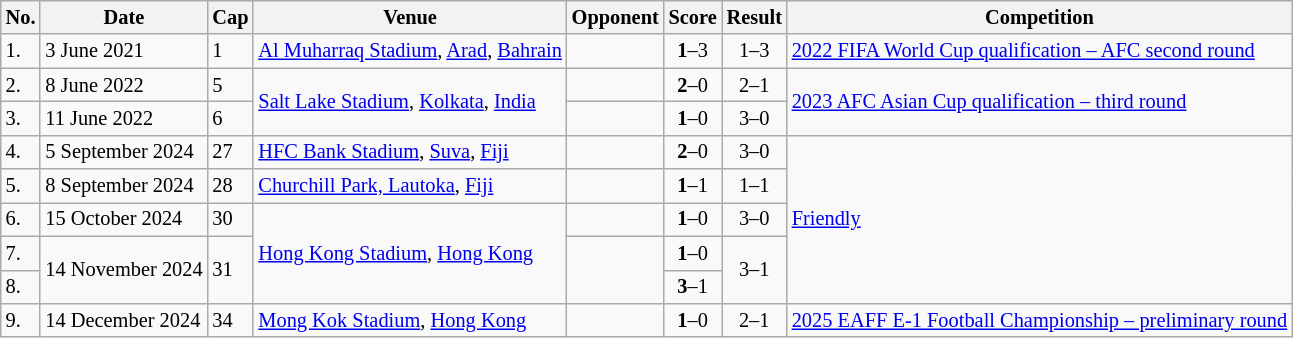<table class="wikitable" style="font-size:85%; text-align: left;">
<tr>
<th>No.</th>
<th>Date</th>
<th>Cap</th>
<th>Venue</th>
<th>Opponent</th>
<th>Score</th>
<th>Result</th>
<th>Competition</th>
</tr>
<tr>
<td>1.</td>
<td>3 June 2021</td>
<td>1</td>
<td><a href='#'>Al Muharraq Stadium</a>, <a href='#'>Arad</a>, <a href='#'>Bahrain</a></td>
<td></td>
<td align=center><strong>1</strong>–3</td>
<td align=center>1–3</td>
<td><a href='#'>2022 FIFA World Cup qualification – AFC second round</a></td>
</tr>
<tr>
<td>2.</td>
<td>8 June 2022</td>
<td>5</td>
<td rowspan=2><a href='#'>Salt Lake Stadium</a>, <a href='#'>Kolkata</a>, <a href='#'>India</a></td>
<td></td>
<td align=center><strong>2</strong>–0</td>
<td align=center>2–1</td>
<td rowspan=2><a href='#'>2023 AFC Asian Cup qualification – third round</a></td>
</tr>
<tr>
<td>3.</td>
<td>11 June 2022</td>
<td>6</td>
<td></td>
<td align=center><strong>1</strong>–0</td>
<td align=center>3–0</td>
</tr>
<tr>
<td>4.</td>
<td>5 September 2024</td>
<td>27</td>
<td><a href='#'>HFC Bank Stadium</a>, <a href='#'>Suva</a>, <a href='#'>Fiji</a></td>
<td></td>
<td align=center><strong>2</strong>–0</td>
<td align=center>3–0</td>
<td rowspan=5><a href='#'>Friendly</a></td>
</tr>
<tr>
<td>5.</td>
<td>8 September 2024</td>
<td>28</td>
<td><a href='#'>Churchill Park, Lautoka</a>, <a href='#'>Fiji</a></td>
<td></td>
<td align=center><strong>1</strong>–1</td>
<td align=center>1–1</td>
</tr>
<tr>
<td>6.</td>
<td>15 October 2024</td>
<td>30</td>
<td rowspan=3><a href='#'>Hong Kong Stadium</a>, <a href='#'>Hong Kong</a></td>
<td></td>
<td align=center><strong>1</strong>–0</td>
<td align=center>3–0</td>
</tr>
<tr>
<td>7.</td>
<td rowspan=2>14 November 2024</td>
<td rowspan=2>31</td>
<td rowspan=2></td>
<td align=center><strong>1</strong>–0</td>
<td rowspan=2 align=center>3–1</td>
</tr>
<tr>
<td>8.</td>
<td align=center><strong>3</strong>–1</td>
</tr>
<tr>
<td>9.</td>
<td>14 December 2024</td>
<td>34</td>
<td><a href='#'>Mong Kok Stadium</a>, <a href='#'>Hong Kong</a></td>
<td></td>
<td align=center><strong>1</strong>–0</td>
<td align=center>2–1</td>
<td><a href='#'>2025 EAFF E-1 Football Championship – preliminary round</a></td>
</tr>
</table>
